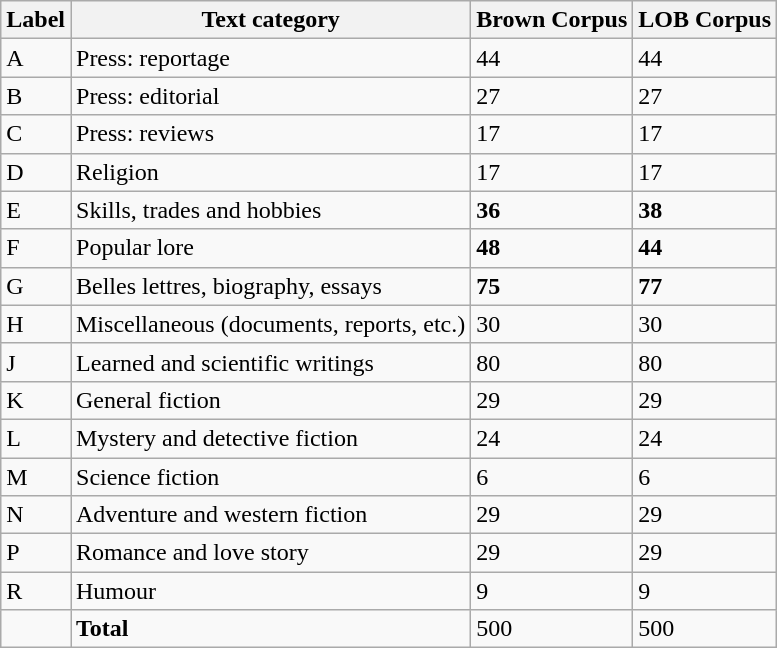<table class="wikitable">
<tr>
<th>Label</th>
<th>Text category</th>
<th>Brown Corpus</th>
<th>LOB Corpus</th>
</tr>
<tr>
<td>A</td>
<td>Press: reportage</td>
<td>44</td>
<td>44</td>
</tr>
<tr>
<td>B</td>
<td>Press: editorial</td>
<td>27</td>
<td>27</td>
</tr>
<tr>
<td>C</td>
<td>Press: reviews</td>
<td>17</td>
<td>17</td>
</tr>
<tr>
<td>D</td>
<td>Religion</td>
<td>17</td>
<td>17</td>
</tr>
<tr>
<td>E</td>
<td>Skills, trades and hobbies</td>
<td><strong>36</strong></td>
<td><strong>38</strong></td>
</tr>
<tr>
<td>F</td>
<td>Popular lore</td>
<td><strong>48</strong></td>
<td><strong>44</strong></td>
</tr>
<tr>
<td>G</td>
<td>Belles lettres, biography, essays</td>
<td><strong>75</strong></td>
<td><strong>77</strong></td>
</tr>
<tr>
<td>H</td>
<td>Miscellaneous (documents, reports, etc.)</td>
<td>30</td>
<td>30</td>
</tr>
<tr>
<td>J</td>
<td>Learned and scientific writings</td>
<td>80</td>
<td>80</td>
</tr>
<tr>
<td>K</td>
<td>General fiction</td>
<td>29</td>
<td>29</td>
</tr>
<tr>
<td>L</td>
<td>Mystery and detective fiction</td>
<td>24</td>
<td>24</td>
</tr>
<tr>
<td>M</td>
<td>Science fiction</td>
<td>6</td>
<td>6</td>
</tr>
<tr>
<td>N</td>
<td>Adventure and western fiction</td>
<td>29</td>
<td>29</td>
</tr>
<tr>
<td>P</td>
<td>Romance and love story</td>
<td>29</td>
<td>29</td>
</tr>
<tr>
<td>R</td>
<td>Humour</td>
<td>9</td>
<td>9</td>
</tr>
<tr>
<td></td>
<td><strong>Total</strong></td>
<td>500</td>
<td>500</td>
</tr>
</table>
